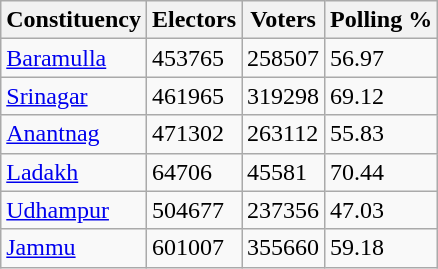<table class="wikitable">
<tr>
<th>Constituency</th>
<th>Electors</th>
<th>Voters</th>
<th>Polling %</th>
</tr>
<tr>
<td><a href='#'>Baramulla</a></td>
<td>453765</td>
<td>258507</td>
<td>56.97</td>
</tr>
<tr>
<td><a href='#'>Srinagar</a></td>
<td>461965</td>
<td>319298</td>
<td>69.12</td>
</tr>
<tr>
<td><a href='#'>Anantnag</a></td>
<td>471302</td>
<td>263112</td>
<td>55.83</td>
</tr>
<tr>
<td><a href='#'>Ladakh</a></td>
<td>64706</td>
<td>45581</td>
<td>70.44</td>
</tr>
<tr>
<td><a href='#'>Udhampur</a></td>
<td>504677</td>
<td>237356</td>
<td>47.03</td>
</tr>
<tr>
<td><a href='#'>Jammu</a></td>
<td>601007</td>
<td>355660</td>
<td>59.18</td>
</tr>
</table>
